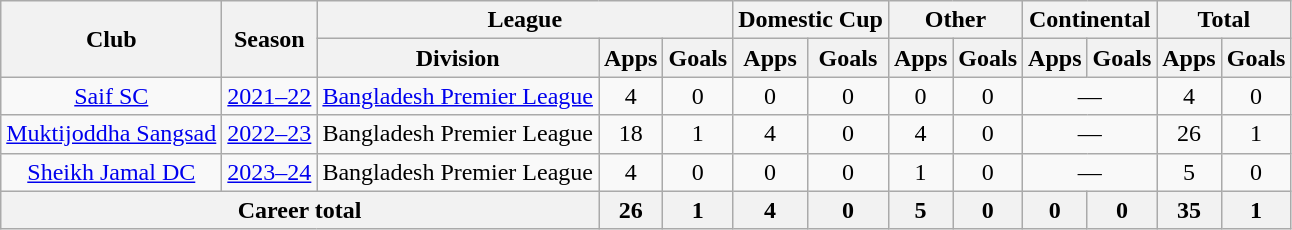<table class="wikitable" style="text-align: center;">
<tr>
<th rowspan="2">Club</th>
<th rowspan="2">Season</th>
<th colspan="3">League</th>
<th colspan="2">Domestic Cup</th>
<th colspan="2">Other</th>
<th colspan="2">Continental</th>
<th colspan="2">Total</th>
</tr>
<tr>
<th>Division</th>
<th>Apps</th>
<th>Goals</th>
<th>Apps</th>
<th>Goals</th>
<th>Apps</th>
<th>Goals</th>
<th>Apps</th>
<th>Goals</th>
<th>Apps</th>
<th>Goals</th>
</tr>
<tr>
<td><a href='#'>Saif SC</a></td>
<td><a href='#'>2021–22</a></td>
<td><a href='#'>Bangladesh Premier League</a></td>
<td>4</td>
<td>0</td>
<td>0</td>
<td>0</td>
<td>0</td>
<td>0</td>
<td colspan="2">—</td>
<td>4</td>
<td>0</td>
</tr>
<tr>
<td><a href='#'>Muktijoddha Sangsad</a></td>
<td><a href='#'>2022–23</a></td>
<td>Bangladesh Premier League</td>
<td>18</td>
<td>1</td>
<td>4</td>
<td>0</td>
<td>4</td>
<td>0</td>
<td colspan="2">—</td>
<td>26</td>
<td>1</td>
</tr>
<tr>
<td><a href='#'>Sheikh Jamal DC</a></td>
<td><a href='#'>2023–24</a></td>
<td>Bangladesh Premier League</td>
<td>4</td>
<td>0</td>
<td>0</td>
<td>0</td>
<td>1</td>
<td>0</td>
<td colspan="2">—</td>
<td>5</td>
<td>0</td>
</tr>
<tr>
<th colspan="3"><strong>Career total</strong></th>
<th>26</th>
<th>1</th>
<th>4</th>
<th>0</th>
<th>5</th>
<th>0</th>
<th>0</th>
<th>0</th>
<th>35</th>
<th>1</th>
</tr>
</table>
